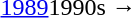<table id=toc class=toc summary=Contents>
<tr>
<th></th>
</tr>
<tr>
<td align=center><a href='#'>1989</a>1990s →</td>
</tr>
</table>
